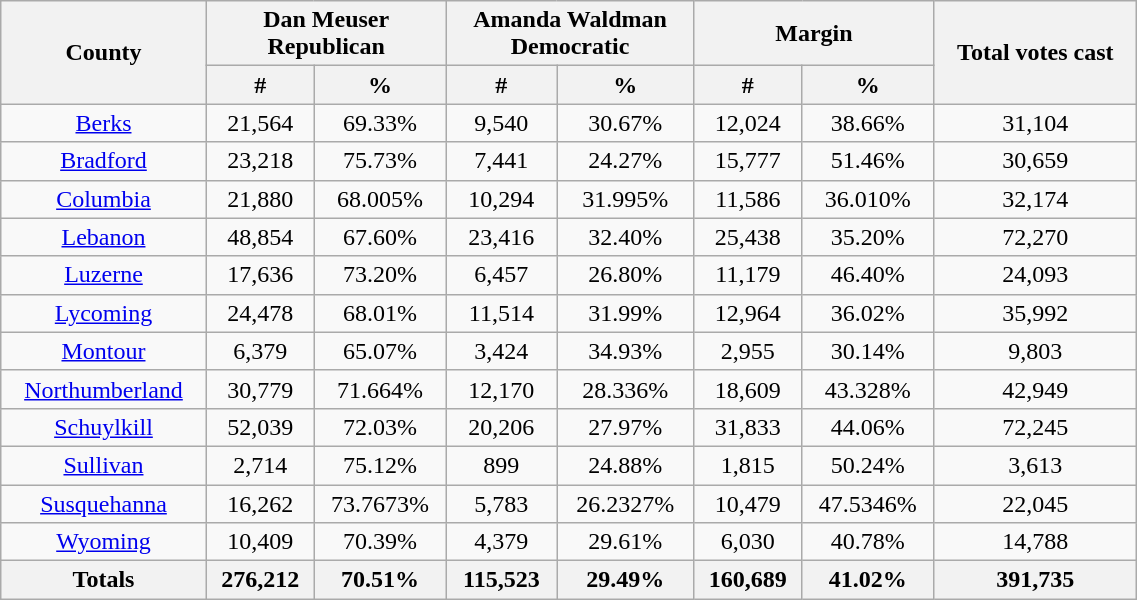<table width="60%"  class="wikitable sortable" style="text-align:center">
<tr>
<th rowspan="2">County</th>
<th style="text-align:center;" colspan="2">Dan Meuser<br>Republican</th>
<th style="text-align:center;" colspan="2">Amanda Waldman<br>Democratic</th>
<th style="text-align:center;" colspan="2">Margin</th>
<th rowspan="2" style="text-align:center;">Total votes cast</th>
</tr>
<tr>
<th style="text-align:center;" data-sort-type="number">#</th>
<th style="text-align:center;" data-sort-type="number">%</th>
<th style="text-align:center;" data-sort-type="number">#</th>
<th style="text-align:center;" data-sort-type="number">%</th>
<th style="text-align:center;" data-sort-type="number">#</th>
<th style="text-align:center;" data-sort-type="number">%</th>
</tr>
<tr style="text-align:center;">
<td><a href='#'>Berks</a></td>
<td>21,564</td>
<td>69.33%</td>
<td>9,540</td>
<td>30.67%</td>
<td>12,024</td>
<td>38.66%</td>
<td>31,104</td>
</tr>
<tr style="text-align:center;">
<td><a href='#'>Bradford</a></td>
<td>23,218</td>
<td>75.73%</td>
<td>7,441</td>
<td>24.27%</td>
<td>15,777</td>
<td>51.46%</td>
<td>30,659</td>
</tr>
<tr style="text-align:center;">
<td><a href='#'>Columbia</a></td>
<td>21,880</td>
<td>68.005%</td>
<td>10,294</td>
<td>31.995%</td>
<td>11,586</td>
<td>36.010%</td>
<td>32,174</td>
</tr>
<tr style="text-align:center;">
<td><a href='#'>Lebanon</a></td>
<td>48,854</td>
<td>67.60%</td>
<td>23,416</td>
<td>32.40%</td>
<td>25,438</td>
<td>35.20%</td>
<td>72,270</td>
</tr>
<tr style="text-align:center;">
<td><a href='#'>Luzerne</a></td>
<td>17,636</td>
<td>73.20%</td>
<td>6,457</td>
<td>26.80%</td>
<td>11,179</td>
<td>46.40%</td>
<td>24,093</td>
</tr>
<tr style="text-align:center;">
<td><a href='#'>Lycoming</a></td>
<td>24,478</td>
<td>68.01%</td>
<td>11,514</td>
<td>31.99%</td>
<td>12,964</td>
<td>36.02%</td>
<td>35,992</td>
</tr>
<tr style="text-align:center;">
<td><a href='#'>Montour</a></td>
<td>6,379</td>
<td>65.07%</td>
<td>3,424</td>
<td>34.93%</td>
<td>2,955</td>
<td>30.14%</td>
<td>9,803</td>
</tr>
<tr style="text-align:center;">
<td><a href='#'>Northumberland</a></td>
<td>30,779</td>
<td>71.664%</td>
<td>12,170</td>
<td>28.336%</td>
<td>18,609</td>
<td>43.328%</td>
<td>42,949</td>
</tr>
<tr style="text-align:center;">
<td><a href='#'>Schuylkill</a></td>
<td>52,039</td>
<td>72.03%</td>
<td>20,206</td>
<td>27.97%</td>
<td>31,833</td>
<td>44.06%</td>
<td>72,245</td>
</tr>
<tr style="text-align:center;">
<td><a href='#'>Sullivan</a></td>
<td>2,714</td>
<td>75.12%</td>
<td>899</td>
<td>24.88%</td>
<td>1,815</td>
<td>50.24%</td>
<td>3,613</td>
</tr>
<tr style="text-align:center;">
<td><a href='#'>Susquehanna</a></td>
<td>16,262</td>
<td>73.7673%</td>
<td>5,783</td>
<td>26.2327%</td>
<td>10,479</td>
<td>47.5346%</td>
<td>22,045</td>
</tr>
<tr style="text-align:center;">
<td><a href='#'>Wyoming</a></td>
<td>10,409</td>
<td>70.39%</td>
<td>4,379</td>
<td>29.61%</td>
<td>6,030</td>
<td>40.78%</td>
<td>14,788</td>
</tr>
<tr style="text-align:center;">
<th>Totals</th>
<th>276,212</th>
<th>70.51%</th>
<th>115,523</th>
<th>29.49%</th>
<th>160,689</th>
<th>41.02%</th>
<th>391,735</th>
</tr>
</table>
